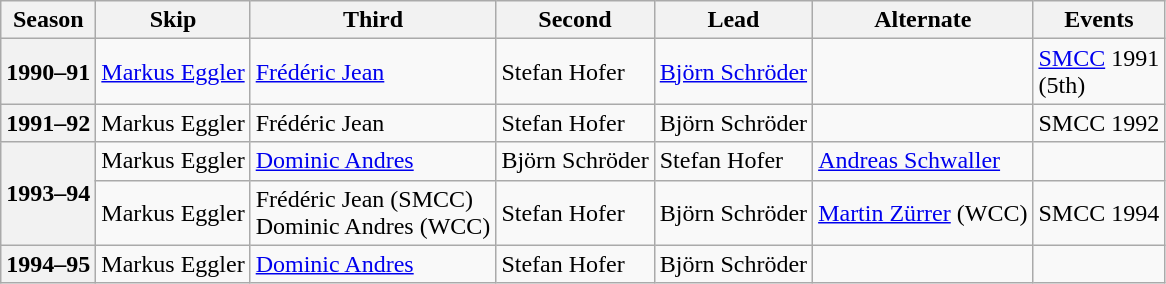<table class="wikitable">
<tr>
<th scope="col">Season</th>
<th scope="col">Skip</th>
<th scope="col">Third</th>
<th scope="col">Second</th>
<th scope="col">Lead</th>
<th scope="col">Alternate</th>
<th scope="col">Events</th>
</tr>
<tr>
<th scope="row">1990–91</th>
<td><a href='#'>Markus Eggler</a></td>
<td><a href='#'>Frédéric Jean</a></td>
<td>Stefan Hofer</td>
<td><a href='#'>Björn Schröder</a></td>
<td></td>
<td><a href='#'>SMCC</a> 1991 <br> (5th)</td>
</tr>
<tr>
<th scope="row">1991–92</th>
<td>Markus Eggler</td>
<td>Frédéric Jean</td>
<td>Stefan Hofer</td>
<td>Björn Schröder</td>
<td></td>
<td>SMCC 1992 <br> </td>
</tr>
<tr>
<th scope="row" rowspan=2>1993–94</th>
<td>Markus Eggler</td>
<td><a href='#'>Dominic Andres</a></td>
<td>Björn Schröder</td>
<td>Stefan Hofer</td>
<td><a href='#'>Andreas Schwaller</a></td>
<td> </td>
</tr>
<tr>
<td>Markus Eggler</td>
<td>Frédéric Jean (SMCC)<br>Dominic Andres (WCC)</td>
<td>Stefan Hofer</td>
<td>Björn Schröder</td>
<td><a href='#'>Martin Zürrer</a> (WCC)</td>
<td>SMCC 1994 <br> </td>
</tr>
<tr>
<th scope="row">1994–95</th>
<td>Markus Eggler</td>
<td><a href='#'>Dominic Andres</a></td>
<td>Stefan Hofer</td>
<td>Björn Schröder</td>
<td></td>
<td></td>
</tr>
</table>
